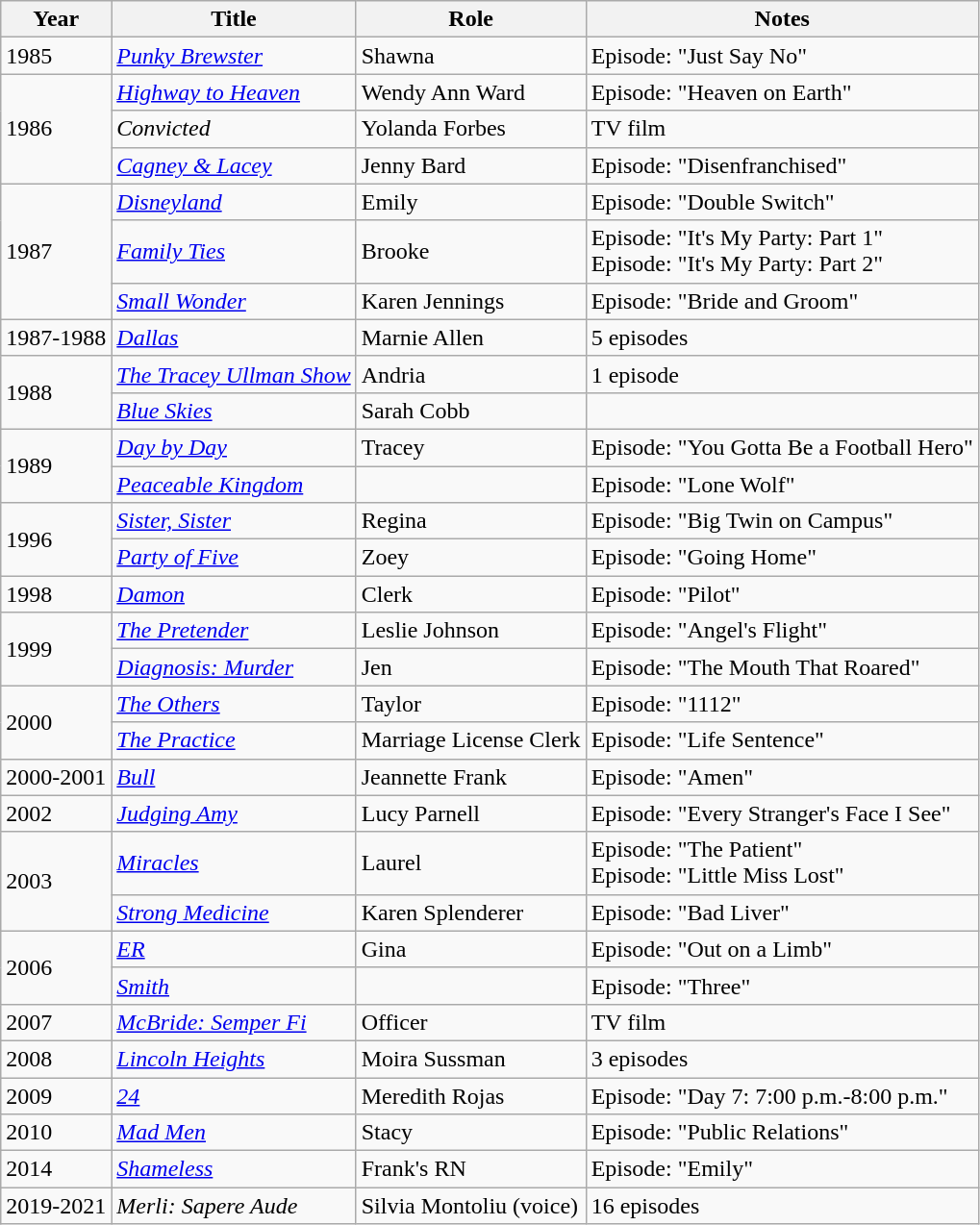<table class="wikitable sortable">
<tr>
<th>Year</th>
<th>Title</th>
<th>Role</th>
<th class="wikitable unsortable">Notes</th>
</tr>
<tr>
<td>1985</td>
<td><em><a href='#'>Punky Brewster</a></em></td>
<td>Shawna</td>
<td>Episode: "Just Say No"</td>
</tr>
<tr>
<td rowspan="3">1986</td>
<td><em><a href='#'>Highway to Heaven</a></em></td>
<td>Wendy Ann Ward</td>
<td>Episode: "Heaven on Earth"</td>
</tr>
<tr>
<td><em>Convicted</em></td>
<td>Yolanda Forbes</td>
<td>TV film</td>
</tr>
<tr>
<td><em><a href='#'>Cagney & Lacey</a></em></td>
<td>Jenny Bard</td>
<td>Episode: "Disenfranchised"</td>
</tr>
<tr>
<td rowspan="3">1987</td>
<td><em><a href='#'>Disneyland</a></em></td>
<td>Emily</td>
<td>Episode: "Double Switch"</td>
</tr>
<tr>
<td><em><a href='#'>Family Ties</a></em></td>
<td>Brooke</td>
<td>Episode: "It's My Party: Part 1"<br>Episode: "It's My Party: Part 2"</td>
</tr>
<tr>
<td><em><a href='#'>Small Wonder</a></em></td>
<td>Karen Jennings</td>
<td>Episode: "Bride and Groom"</td>
</tr>
<tr>
<td>1987-1988</td>
<td><em><a href='#'>Dallas</a></em></td>
<td>Marnie Allen</td>
<td>5 episodes</td>
</tr>
<tr>
<td rowspan="2">1988</td>
<td><em><a href='#'>The Tracey Ullman Show</a></em></td>
<td>Andria</td>
<td>1 episode</td>
</tr>
<tr>
<td><em><a href='#'>Blue Skies</a></em></td>
<td>Sarah Cobb</td>
<td></td>
</tr>
<tr>
<td rowspan="2">1989</td>
<td><em><a href='#'>Day by Day</a></em></td>
<td>Tracey</td>
<td>Episode: "You Gotta Be a Football Hero"</td>
</tr>
<tr>
<td><em><a href='#'>Peaceable Kingdom</a></em></td>
<td></td>
<td>Episode: "Lone Wolf"</td>
</tr>
<tr>
<td rowspan="2">1996</td>
<td><em><a href='#'>Sister, Sister</a></em></td>
<td>Regina</td>
<td>Episode: "Big Twin on Campus"</td>
</tr>
<tr>
<td><em><a href='#'>Party of Five</a></em></td>
<td>Zoey</td>
<td>Episode: "Going Home"</td>
</tr>
<tr>
<td>1998</td>
<td><em><a href='#'>Damon</a></em></td>
<td>Clerk</td>
<td>Episode: "Pilot"</td>
</tr>
<tr>
<td rowspan="2">1999</td>
<td><em><a href='#'>The Pretender</a></em></td>
<td>Leslie Johnson</td>
<td>Episode: "Angel's Flight"</td>
</tr>
<tr>
<td><em><a href='#'>Diagnosis: Murder</a></em></td>
<td>Jen</td>
<td>Episode: "The Mouth That Roared"</td>
</tr>
<tr>
<td rowspan="2">2000</td>
<td><em><a href='#'>The Others</a></em></td>
<td>Taylor</td>
<td>Episode: "1112"</td>
</tr>
<tr>
<td><em><a href='#'>The Practice</a></em></td>
<td>Marriage License Clerk</td>
<td>Episode: "Life Sentence"</td>
</tr>
<tr>
<td>2000-2001</td>
<td><em><a href='#'>Bull</a></em></td>
<td>Jeannette Frank</td>
<td>Episode: "Amen"</td>
</tr>
<tr>
<td>2002</td>
<td><em><a href='#'>Judging Amy</a></em></td>
<td>Lucy Parnell</td>
<td>Episode: "Every Stranger's Face I See"</td>
</tr>
<tr>
<td rowspan="2">2003</td>
<td><em><a href='#'>Miracles</a></em></td>
<td>Laurel</td>
<td>Episode: "The Patient"<br>Episode: "Little Miss Lost"</td>
</tr>
<tr>
<td><em><a href='#'>Strong Medicine</a></em></td>
<td>Karen Splenderer</td>
<td>Episode: "Bad Liver"</td>
</tr>
<tr>
<td rowspan="2">2006</td>
<td><em><a href='#'>ER</a></em></td>
<td>Gina</td>
<td>Episode: "Out on a Limb"</td>
</tr>
<tr>
<td><em><a href='#'>Smith</a></em></td>
<td></td>
<td>Episode: "Three"</td>
</tr>
<tr>
<td>2007</td>
<td><em><a href='#'>McBride: Semper Fi</a></em></td>
<td>Officer</td>
<td>TV film</td>
</tr>
<tr>
<td>2008</td>
<td><em><a href='#'>Lincoln Heights</a></em></td>
<td>Moira Sussman</td>
<td>3 episodes</td>
</tr>
<tr>
<td>2009</td>
<td><em><a href='#'>24</a></em></td>
<td>Meredith Rojas</td>
<td>Episode: "Day 7: 7:00 p.m.-8:00 p.m."</td>
</tr>
<tr>
<td>2010</td>
<td><em><a href='#'>Mad Men</a></em></td>
<td>Stacy</td>
<td>Episode: "Public Relations"</td>
</tr>
<tr>
<td>2014</td>
<td><em><a href='#'>Shameless</a></em></td>
<td>Frank's RN</td>
<td>Episode: "Emily"</td>
</tr>
<tr>
<td>2019-2021</td>
<td><em>Merli: Sapere Aude</em></td>
<td>Silvia Montoliu (voice)</td>
<td>16 episodes</td>
</tr>
</table>
